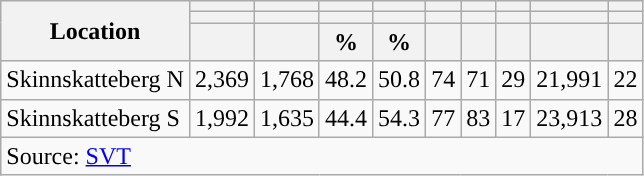<table role="presentation" class="wikitable sortable mw-collapsible">
<tr>
<th rowspan="3">Location</th>
<th></th>
<th></th>
<th></th>
<th></th>
<th></th>
<th></th>
<th></th>
<th></th>
<th></th>
</tr>
<tr>
<th></th>
<th></th>
<th style="background:"></th>
<th style="background:"></th>
<th></th>
<th></th>
<th></th>
<th></th>
<th></th>
</tr>
<tr>
<th data-sort-type="number"></th>
<th data-sort-type="number"></th>
<th data-sort-type="number">%</th>
<th data-sort-type="number">%</th>
<th data-sort-type="number"></th>
<th data-sort-type="number"></th>
<th data-sort-type="number"></th>
<th data-sort-type="number"></th>
<th data-sort-type="number"></th>
</tr>
<tr>
<td align="left">Skinnskatteberg N</td>
<td>2,369</td>
<td>1,768</td>
<td>48.2</td>
<td>50.8</td>
<td>74</td>
<td>71</td>
<td>29</td>
<td>21,991</td>
<td>22</td>
</tr>
<tr>
<td align="left">Skinnskatteberg S</td>
<td>1,992</td>
<td>1,635</td>
<td>44.4</td>
<td>54.3</td>
<td>77</td>
<td>83</td>
<td>17</td>
<td>23,913</td>
<td>28</td>
</tr>
<tr>
<td colspan="10" align="left">Source: <a href='#'>SVT</a></td>
</tr>
</table>
